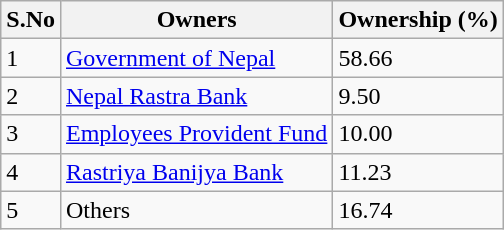<table class="wikitable">
<tr>
<th>S.No</th>
<th>Owners</th>
<th>Ownership (%)</th>
</tr>
<tr>
<td>1</td>
<td><a href='#'>Government of Nepal</a></td>
<td>58.66</td>
</tr>
<tr>
<td>2</td>
<td><a href='#'>Nepal Rastra Bank</a></td>
<td>9.50</td>
</tr>
<tr>
<td>3</td>
<td><a href='#'>Employees Provident Fund</a></td>
<td>10.00</td>
</tr>
<tr>
<td>4</td>
<td><a href='#'>Rastriya Banijya Bank</a></td>
<td>11.23</td>
</tr>
<tr>
<td>5</td>
<td>Others</td>
<td>16.74</td>
</tr>
</table>
